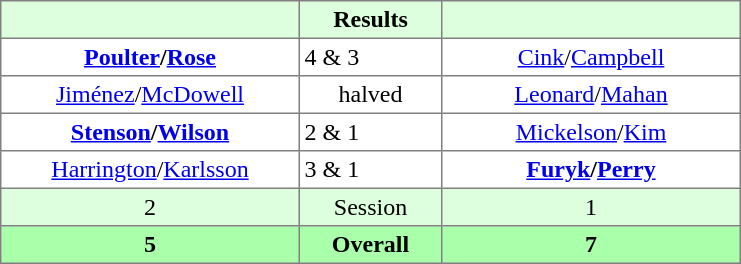<table border="1" cellpadding="3" style="border-collapse:collapse; text-align:center;">
<tr style="background:#dfd;">
<th style="width:12em;"></th>
<th style="width:5.5em;">Results</th>
<th style="width:12em;"></th>
</tr>
<tr>
<td><strong><a href='#'>Poulter</a>/<a href='#'>Rose</a></strong></td>
<td align=left> 4 & 3</td>
<td><a href='#'>Cink</a>/<a href='#'>Campbell</a></td>
</tr>
<tr>
<td><a href='#'>Jiménez</a>/<a href='#'>McDowell</a></td>
<td>halved</td>
<td><a href='#'>Leonard</a>/<a href='#'>Mahan</a></td>
</tr>
<tr>
<td><strong><a href='#'>Stenson</a>/<a href='#'>Wilson</a></strong></td>
<td align=left> 2 & 1</td>
<td><a href='#'>Mickelson</a>/<a href='#'>Kim</a></td>
</tr>
<tr>
<td><a href='#'>Harrington</a>/<a href='#'>Karlsson</a></td>
<td align=left> 3 & 1</td>
<td><strong><a href='#'>Furyk</a>/<a href='#'>Perry</a></strong></td>
</tr>
<tr style="background:#dfd;">
<td>2</td>
<td>Session</td>
<td>1</td>
</tr>
<tr style="background:#afa;">
<th>5</th>
<th>Overall</th>
<th>7</th>
</tr>
</table>
